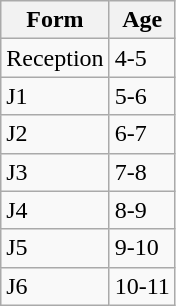<table class="wikitable">
<tr>
<th>Form</th>
<th>Age</th>
</tr>
<tr>
<td>Reception</td>
<td>4-5</td>
</tr>
<tr>
<td>J1</td>
<td>5-6</td>
</tr>
<tr>
<td>J2</td>
<td>6-7</td>
</tr>
<tr>
<td>J3</td>
<td>7-8</td>
</tr>
<tr>
<td>J4</td>
<td>8-9</td>
</tr>
<tr>
<td>J5</td>
<td>9-10</td>
</tr>
<tr>
<td>J6</td>
<td>10-11</td>
</tr>
</table>
